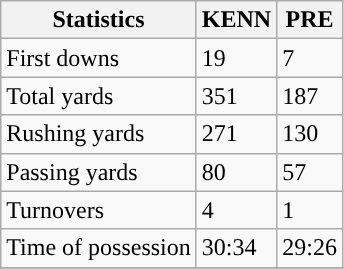<table class="wikitable">
<tr>
<th>Statistics</th>
<th>KENN</th>
<th>PRE</th>
</tr>
<tr>
<td>First downs</td>
<td>19</td>
<td>7</td>
</tr>
<tr>
<td>Total yards</td>
<td>351</td>
<td>187</td>
</tr>
<tr>
<td>Rushing yards</td>
<td>271</td>
<td>130</td>
</tr>
<tr>
<td>Passing yards</td>
<td>80</td>
<td>57</td>
</tr>
<tr>
<td>Turnovers</td>
<td>4</td>
<td>1</td>
</tr>
<tr>
<td>Time of possession</td>
<td>30:34</td>
<td>29:26</td>
</tr>
<tr>
</tr>
</table>
